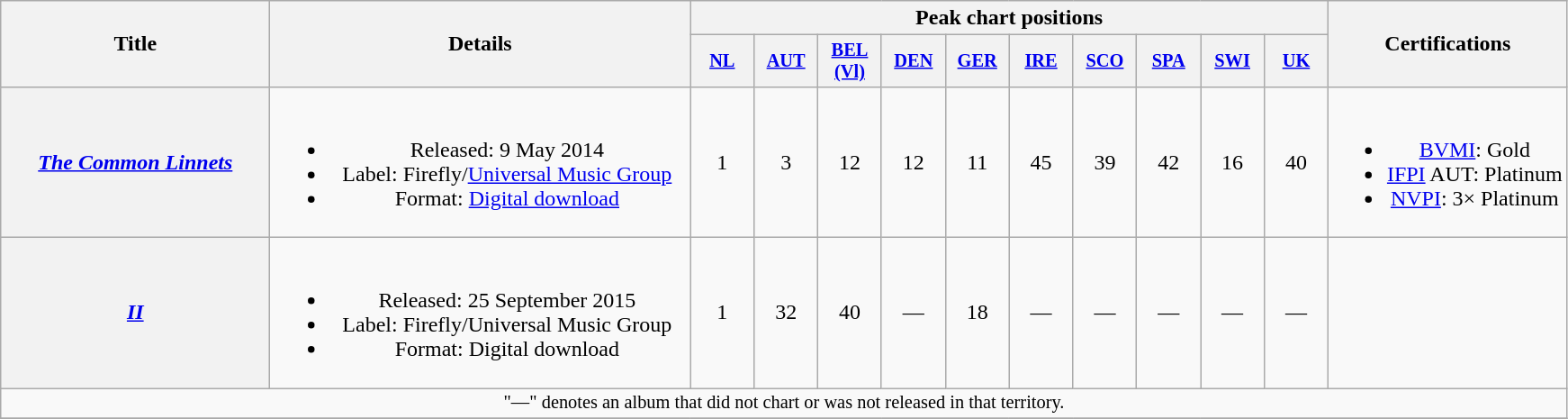<table class="wikitable plainrowheaders" style="text-align:center;">
<tr>
<th scope="col" rowspan="2" style="width:12em;">Title</th>
<th scope="col" rowspan="2" style="width:19em;">Details</th>
<th scope="col" colspan="10">Peak chart positions</th>
<th scope="col" rowspan="2">Certifications</th>
</tr>
<tr>
<th scope="col" style="width:3em;font-size:85%;"><a href='#'>NL</a><br></th>
<th scope="col" style="width:3em;font-size:85%;"><a href='#'>AUT</a><br></th>
<th scope="col" style="width:3em;font-size:85%;"><a href='#'>BEL (Vl)</a><br></th>
<th scope="col" style="width:3em;font-size:85%;"><a href='#'>DEN</a><br></th>
<th scope="col" style="width:3em;font-size:85%;"><a href='#'>GER</a><br></th>
<th scope="col" style="width:3em;font-size:85%;"><a href='#'>IRE</a><br></th>
<th scope="col" style="width:3em;font-size:85%;"><a href='#'>SCO</a><br></th>
<th scope="col" style="width:3em;font-size:85%;"><a href='#'>SPA</a><br></th>
<th scope="col" style="width:3em;font-size:85%;"><a href='#'>SWI</a><br></th>
<th scope="col" style="width:3em;font-size:85%;"><a href='#'>UK</a><br></th>
</tr>
<tr>
<th scope="row"><em><a href='#'>The Common Linnets</a></em></th>
<td><br><ul><li>Released: 9 May 2014</li><li>Label: Firefly/<a href='#'>Universal Music Group</a></li><li>Format: <a href='#'>Digital download</a></li></ul></td>
<td>1</td>
<td>3</td>
<td>12</td>
<td>12</td>
<td>11</td>
<td>45</td>
<td>39</td>
<td>42</td>
<td>16</td>
<td>40</td>
<td><br><ul><li><a href='#'>BVMI</a>: Gold</li><li><a href='#'>IFPI</a> AUT: Platinum</li><li><a href='#'>NVPI</a>: 3× Platinum</li></ul></td>
</tr>
<tr>
<th scope="row"><em><a href='#'>II</a></em></th>
<td><br><ul><li>Released: 25 September 2015</li><li>Label: Firefly/Universal Music Group</li><li>Format: Digital download</li></ul></td>
<td>1</td>
<td>32</td>
<td>40</td>
<td>—</td>
<td>18</td>
<td>—</td>
<td>—</td>
<td>—</td>
<td>—</td>
<td>—</td>
<td></td>
</tr>
<tr>
<td colspan="16" style="font-size:85%">"—" denotes an album that did not chart or was not released in that territory.</td>
</tr>
<tr>
</tr>
</table>
